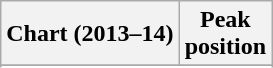<table class="wikitable plainrowheaders sortable">
<tr>
<th scope="col">Chart (2013–14)</th>
<th scope="col">Peak<br>position</th>
</tr>
<tr>
</tr>
<tr>
</tr>
</table>
